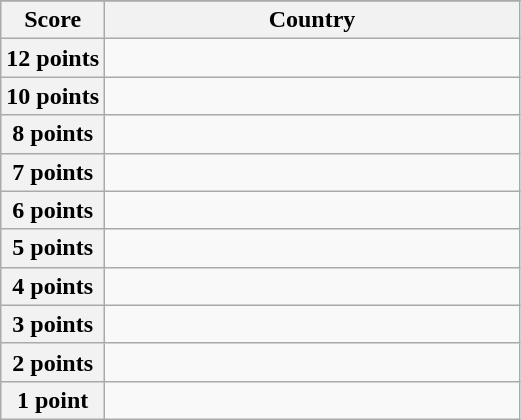<table class="wikitable">
<tr>
</tr>
<tr>
<th scope="col" width="20%">Score</th>
<th scope="col">Country</th>
</tr>
<tr>
<th scope="row">12 points</th>
<td></td>
</tr>
<tr>
<th scope="row">10 points</th>
<td></td>
</tr>
<tr>
<th scope="row">8 points</th>
<td></td>
</tr>
<tr>
<th scope="row">7 points</th>
<td></td>
</tr>
<tr>
<th scope="row">6 points</th>
<td></td>
</tr>
<tr>
<th scope="row">5 points</th>
<td></td>
</tr>
<tr>
<th scope="row">4 points</th>
<td></td>
</tr>
<tr>
<th scope="row">3 points</th>
<td></td>
</tr>
<tr>
<th scope="row">2 points</th>
<td></td>
</tr>
<tr>
<th scope="row">1 point</th>
<td></td>
</tr>
</table>
